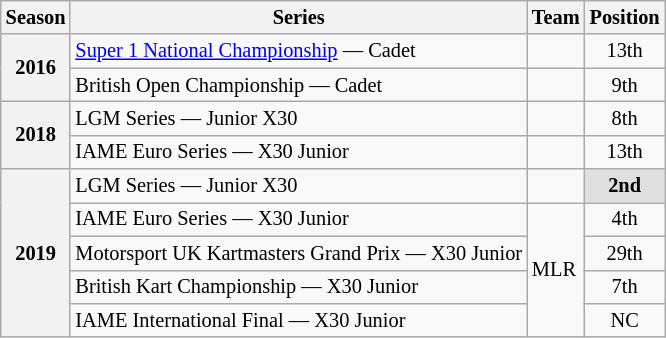<table class="wikitable" style="font-size: 85%; text-align:center">
<tr>
<th>Season</th>
<th>Series</th>
<th>Team</th>
<th>Position</th>
</tr>
<tr>
<th rowspan="2">2016</th>
<td align="left"><a href='#'>Super 1 National Championship</a> — Cadet</td>
<td align="left"></td>
<td>13th</td>
</tr>
<tr>
<td align="left">British Open Championship — Cadet</td>
<td align="left"></td>
<td>9th</td>
</tr>
<tr>
<th rowspan="2">2018</th>
<td align="left">LGM Series — Junior X30</td>
<td align="left"></td>
<td>8th</td>
</tr>
<tr>
<td align="left">IAME Euro Series — X30 Junior</td>
<td></td>
<td>13th</td>
</tr>
<tr>
<th rowspan="5">2019</th>
<td align="left">LGM Series — Junior X30</td>
<td align="left"></td>
<td style="background:#DFDFDF;"><strong>2nd</strong></td>
</tr>
<tr>
<td align="left">IAME Euro Series — X30 Junior</td>
<td rowspan="4"  align="left">MLR</td>
<td>4th</td>
</tr>
<tr>
<td align="left">Motorsport UK Kartmasters Grand Prix — X30 Junior</td>
<td>29th</td>
</tr>
<tr>
<td align="left">British Kart Championship — X30 Junior</td>
<td>7th</td>
</tr>
<tr>
<td align="left">IAME International Final — X30 Junior</td>
<td>NC</td>
</tr>
</table>
